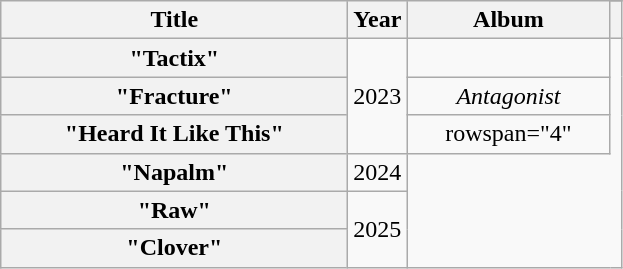<table class="wikitable plainrowheaders" style="text-align:center;">
<tr>
<th rowspan="2" scope="col" style="width:14em;">Title</th>
<th rowspan="2" scope="col">Year</th>
<th rowspan="2" scope="col" style="width:8em;">Album</th>
</tr>
<tr>
<th></th>
</tr>
<tr>
<th scope="row">"Tactix"<br><span></span></th>
<td rowspan="3">2023</td>
<td></td>
</tr>
<tr>
<th scope="row">"Fracture"<br><span></span></th>
<td><em>Antagonist</em></td>
</tr>
<tr>
<th scope="row">"Heard It Like This"<br><span></span></th>
<td>rowspan="4" </td>
</tr>
<tr>
<th scope="row">"Napalm"<br><span></span></th>
<td>2024</td>
</tr>
<tr>
<th scope="row">"Raw"<br><span></span></th>
<td rowspan="2">2025</td>
</tr>
<tr>
<th scope="row">"Clover"<br><span></span></th>
</tr>
</table>
